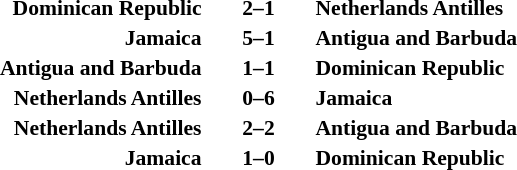<table width=100% cellspacing=1 style=font-size:90%>
<tr>
<th width=120></th>
<th width=250></th>
<th width=70></th>
<th width=250></th>
<th></th>
</tr>
<tr>
<td align=right></td>
<td align=right><strong>Dominican Republic</strong></td>
<td align=center><strong>2–1</strong></td>
<td><strong>Netherlands Antilles</strong></td>
</tr>
<tr>
<td align=right></td>
<td align=right><strong>Jamaica</strong></td>
<td align=center><strong>5–1</strong></td>
<td><strong>Antigua and Barbuda</strong></td>
</tr>
<tr>
<td align=right></td>
<td align=right><strong>Antigua and Barbuda</strong></td>
<td align=center><strong>1–1</strong></td>
<td><strong>Dominican Republic</strong></td>
</tr>
<tr>
<td align=right></td>
<td align=right><strong>Netherlands Antilles</strong></td>
<td align=center><strong>0–6</strong></td>
<td><strong>Jamaica</strong></td>
</tr>
<tr>
<td align=right></td>
<td align=right><strong>Netherlands Antilles</strong></td>
<td align=center><strong>2–2</strong></td>
<td><strong>Antigua and Barbuda</strong></td>
</tr>
<tr>
<td align=right></td>
<td align=right><strong>Jamaica</strong></td>
<td align=center><strong>1–0</strong></td>
<td><strong>Dominican Republic</strong></td>
</tr>
<tr>
</tr>
</table>
